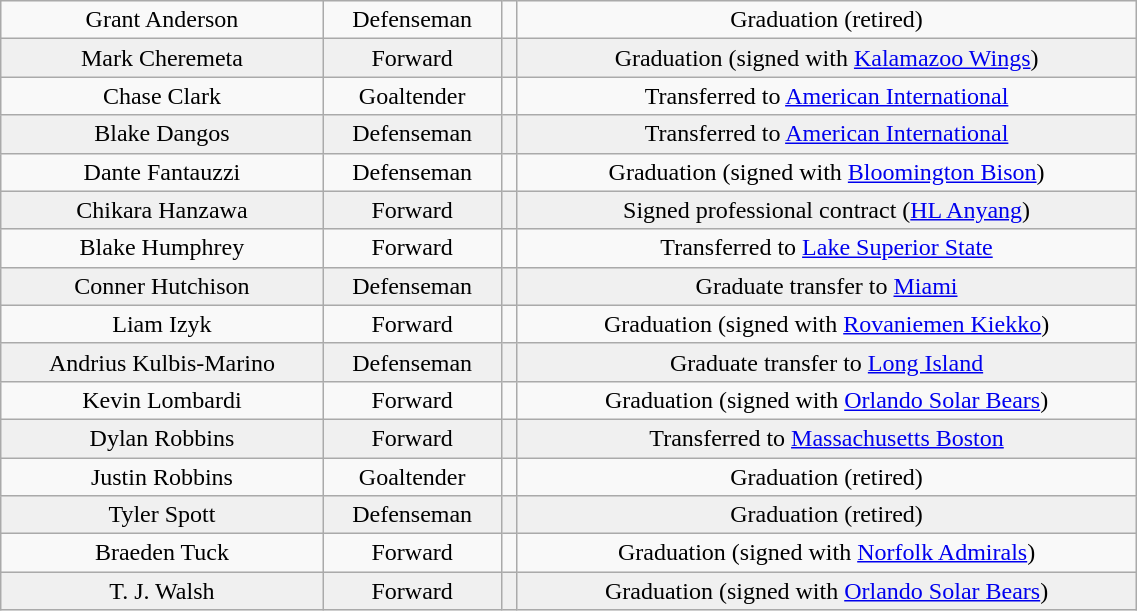<table class="wikitable" width="60%">
<tr align="center" bgcolor="">
<td>Grant Anderson</td>
<td>Defenseman</td>
<td></td>
<td>Graduation (retired)</td>
</tr>
<tr align="center" bgcolor="f0f0f0">
<td>Mark Cheremeta</td>
<td>Forward</td>
<td></td>
<td>Graduation (signed with <a href='#'>Kalamazoo Wings</a>)</td>
</tr>
<tr align="center" bgcolor="">
<td>Chase Clark</td>
<td>Goaltender</td>
<td></td>
<td>Transferred to <a href='#'>American International</a></td>
</tr>
<tr align="center" bgcolor="f0f0f0">
<td>Blake Dangos</td>
<td>Defenseman</td>
<td></td>
<td>Transferred to <a href='#'>American International</a></td>
</tr>
<tr align="center" bgcolor="">
<td>Dante Fantauzzi</td>
<td>Defenseman</td>
<td></td>
<td>Graduation (signed with <a href='#'>Bloomington Bison</a>)</td>
</tr>
<tr align="center" bgcolor="f0f0f0">
<td>Chikara Hanzawa</td>
<td>Forward</td>
<td></td>
<td>Signed professional contract (<a href='#'>HL Anyang</a>)</td>
</tr>
<tr align="center" bgcolor="">
<td>Blake Humphrey</td>
<td>Forward</td>
<td></td>
<td>Transferred to <a href='#'>Lake Superior State</a></td>
</tr>
<tr align="center" bgcolor="f0f0f0">
<td>Conner Hutchison</td>
<td>Defenseman</td>
<td></td>
<td>Graduate transfer to <a href='#'>Miami</a></td>
</tr>
<tr align="center" bgcolor="">
<td>Liam Izyk</td>
<td>Forward</td>
<td></td>
<td>Graduation (signed with <a href='#'>Rovaniemen Kiekko</a>)</td>
</tr>
<tr align="center" bgcolor="f0f0f0">
<td>Andrius Kulbis-Marino</td>
<td>Defenseman</td>
<td></td>
<td>Graduate transfer to <a href='#'>Long Island</a></td>
</tr>
<tr align="center" bgcolor="">
<td>Kevin Lombardi</td>
<td>Forward</td>
<td></td>
<td>Graduation (signed with <a href='#'>Orlando Solar Bears</a>)</td>
</tr>
<tr align="center" bgcolor="f0f0f0">
<td>Dylan Robbins</td>
<td>Forward</td>
<td></td>
<td>Transferred to <a href='#'>Massachusetts Boston</a></td>
</tr>
<tr align="center" bgcolor="">
<td>Justin Robbins</td>
<td>Goaltender</td>
<td></td>
<td>Graduation (retired)</td>
</tr>
<tr align="center" bgcolor="f0f0f0">
<td>Tyler Spott</td>
<td>Defenseman</td>
<td></td>
<td>Graduation (retired)</td>
</tr>
<tr align="center" bgcolor="">
<td>Braeden Tuck</td>
<td>Forward</td>
<td></td>
<td>Graduation (signed with <a href='#'>Norfolk Admirals</a>)</td>
</tr>
<tr align="center" bgcolor="f0f0f0">
<td>T. J. Walsh</td>
<td>Forward</td>
<td></td>
<td>Graduation (signed with <a href='#'>Orlando Solar Bears</a>)</td>
</tr>
</table>
